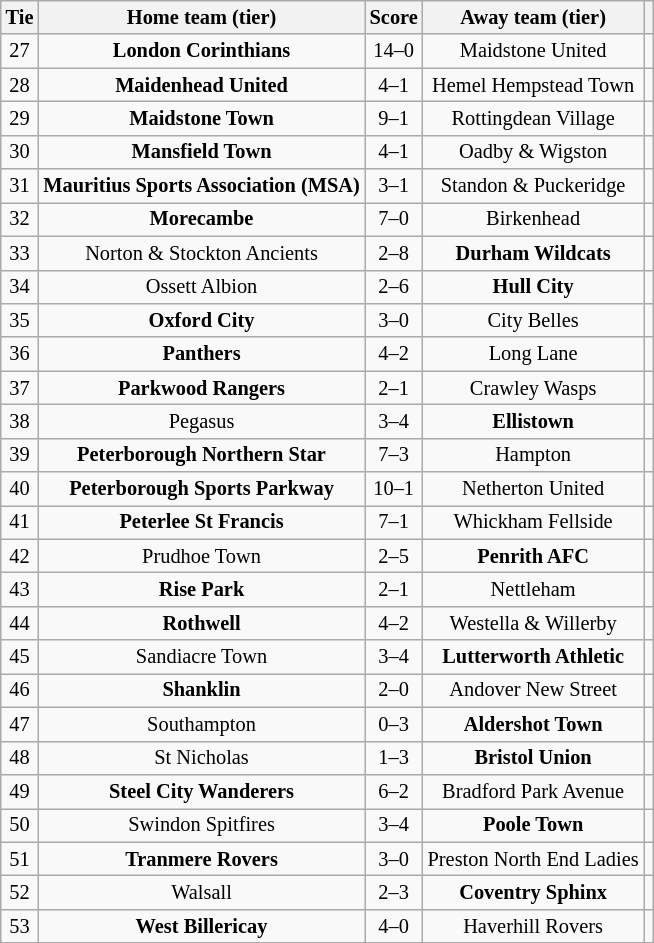<table class="wikitable" style="text-align:center; font-size:85%">
<tr>
<th>Tie</th>
<th>Home team (tier)</th>
<th>Score</th>
<th>Away team (tier)</th>
<th></th>
</tr>
<tr>
<td>27</td>
<td><strong>London Corinthians</strong></td>
<td>14–0</td>
<td>Maidstone United</td>
<td></td>
</tr>
<tr>
<td>28</td>
<td><strong>Maidenhead United</strong></td>
<td>4–1</td>
<td>Hemel Hempstead Town</td>
<td></td>
</tr>
<tr>
<td>29</td>
<td><strong>Maidstone Town</strong></td>
<td>9–1</td>
<td>Rottingdean Village</td>
<td></td>
</tr>
<tr>
<td>30</td>
<td><strong>Mansfield Town</strong></td>
<td>4–1</td>
<td>Oadby & Wigston</td>
<td></td>
</tr>
<tr>
<td>31</td>
<td><strong>Mauritius Sports Association (MSA)</strong></td>
<td>3–1</td>
<td>Standon & Puckeridge</td>
<td></td>
</tr>
<tr>
<td>32</td>
<td><strong>Morecambe</strong></td>
<td>7–0</td>
<td>Birkenhead</td>
<td></td>
</tr>
<tr>
<td>33</td>
<td>Norton & Stockton Ancients</td>
<td>2–8</td>
<td><strong>Durham Wildcats</strong></td>
<td></td>
</tr>
<tr>
<td>34</td>
<td>Ossett Albion</td>
<td>2–6</td>
<td><strong>Hull City</strong></td>
<td></td>
</tr>
<tr>
<td>35</td>
<td><strong>Oxford City</strong></td>
<td>3–0</td>
<td>City Belles</td>
<td></td>
</tr>
<tr>
<td>36</td>
<td><strong>Panthers</strong></td>
<td>4–2</td>
<td>Long Lane</td>
<td></td>
</tr>
<tr>
<td>37</td>
<td><strong>Parkwood Rangers</strong></td>
<td>2–1</td>
<td>Crawley Wasps</td>
<td></td>
</tr>
<tr>
<td>38</td>
<td>Pegasus</td>
<td>3–4</td>
<td><strong>Ellistown</strong></td>
<td></td>
</tr>
<tr>
<td>39</td>
<td><strong>Peterborough Northern Star</strong></td>
<td>7–3</td>
<td>Hampton</td>
<td></td>
</tr>
<tr>
<td>40</td>
<td><strong>Peterborough Sports Parkway</strong></td>
<td>10–1</td>
<td>Netherton United</td>
<td></td>
</tr>
<tr>
<td>41</td>
<td><strong>Peterlee St Francis</strong></td>
<td>7–1</td>
<td>Whickham Fellside</td>
<td></td>
</tr>
<tr>
<td>42</td>
<td>Prudhoe Town</td>
<td>2–5</td>
<td><strong>Penrith AFC</strong></td>
<td></td>
</tr>
<tr>
<td>43</td>
<td><strong>Rise Park</strong></td>
<td>2–1</td>
<td>Nettleham</td>
<td></td>
</tr>
<tr>
<td>44</td>
<td><strong>Rothwell</strong></td>
<td>4–2</td>
<td>Westella & Willerby</td>
<td></td>
</tr>
<tr>
<td>45</td>
<td>Sandiacre Town</td>
<td>3–4</td>
<td><strong>Lutterworth Athletic</strong></td>
<td></td>
</tr>
<tr>
<td>46</td>
<td><strong>Shanklin</strong></td>
<td>2–0</td>
<td>Andover New Street</td>
<td></td>
</tr>
<tr>
<td>47</td>
<td>Southampton</td>
<td>0–3</td>
<td><strong>Aldershot Town</strong></td>
<td></td>
</tr>
<tr>
<td>48</td>
<td>St Nicholas</td>
<td>1–3</td>
<td><strong>Bristol Union</strong></td>
<td></td>
</tr>
<tr>
<td>49</td>
<td><strong>Steel City Wanderers</strong></td>
<td>6–2</td>
<td>Bradford Park Avenue</td>
<td></td>
</tr>
<tr>
<td>50</td>
<td>Swindon Spitfires</td>
<td>3–4 </td>
<td><strong>Poole Town</strong></td>
<td></td>
</tr>
<tr>
<td>51</td>
<td><strong>Tranmere Rovers</strong></td>
<td>3–0</td>
<td>Preston North End Ladies</td>
<td></td>
</tr>
<tr>
<td>52</td>
<td>Walsall</td>
<td>2–3</td>
<td><strong>Coventry Sphinx</strong></td>
<td></td>
</tr>
<tr>
<td>53</td>
<td><strong>West Billericay</strong></td>
<td>4–0</td>
<td>Haverhill Rovers</td>
<td></td>
</tr>
</table>
